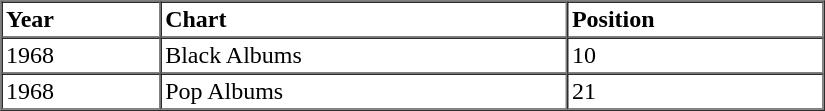<table border=1 cellspacing=0 cellpadding=2 width="550px">
<tr>
<th align="left">Year</th>
<th align="left">Chart</th>
<th align="left">Position</th>
</tr>
<tr>
<td align="left">1968</td>
<td align="left">Black Albums</td>
<td align="left">10</td>
</tr>
<tr>
<td align="left">1968</td>
<td align="left">Pop Albums</td>
<td align="left">21</td>
</tr>
<tr>
</tr>
</table>
